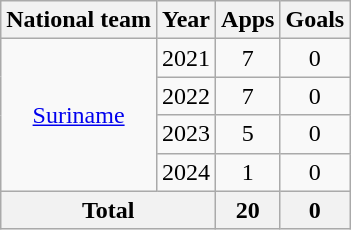<table class="wikitable" style="text-align:center">
<tr>
<th>National team</th>
<th>Year</th>
<th>Apps</th>
<th>Goals</th>
</tr>
<tr>
<td rowspan="4"><a href='#'>Suriname</a></td>
<td>2021</td>
<td>7</td>
<td>0</td>
</tr>
<tr>
<td>2022</td>
<td>7</td>
<td>0</td>
</tr>
<tr>
<td>2023</td>
<td>5</td>
<td>0</td>
</tr>
<tr>
<td>2024</td>
<td>1</td>
<td>0</td>
</tr>
<tr>
<th colspan=2>Total</th>
<th>20</th>
<th>0</th>
</tr>
</table>
